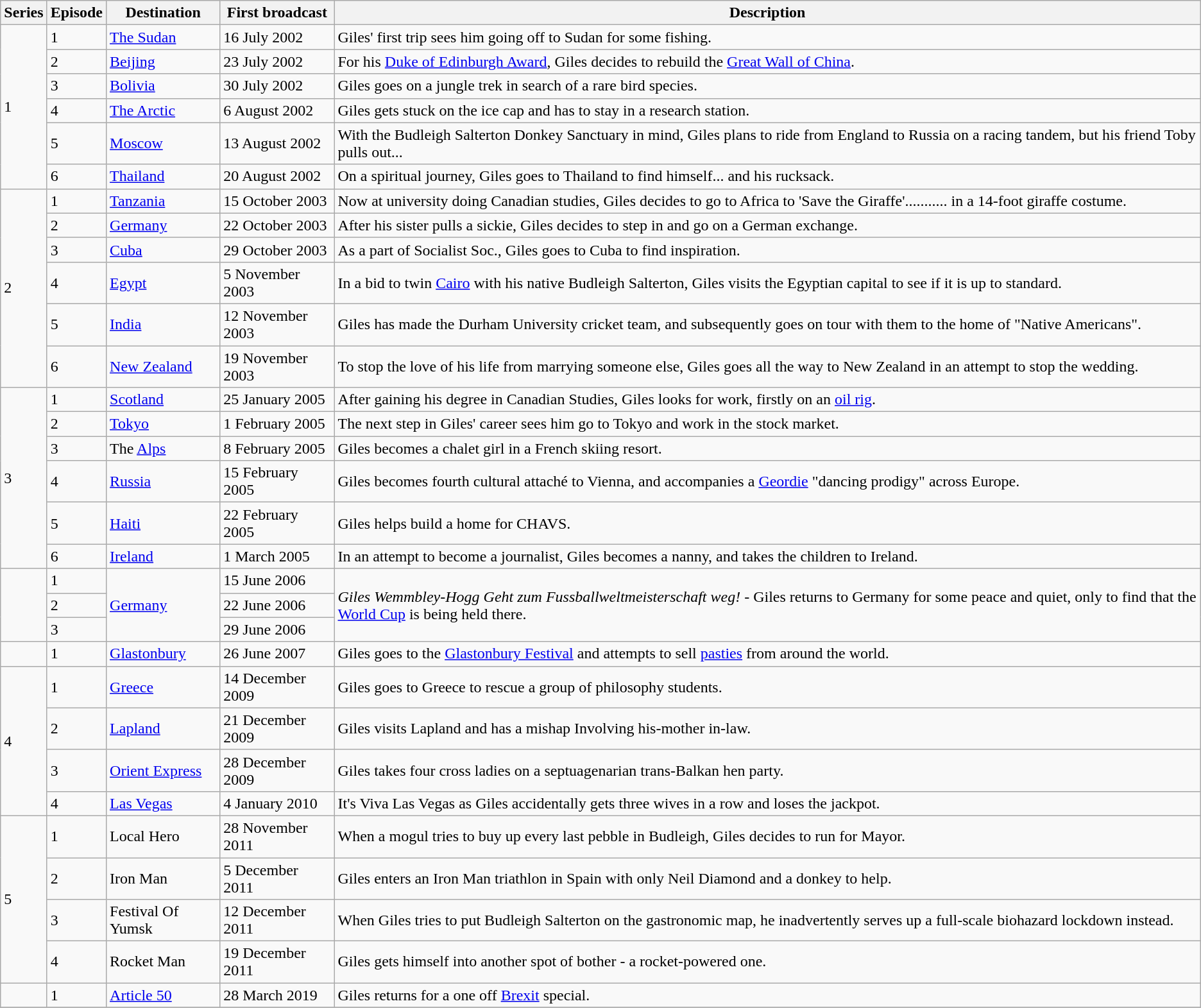<table class="wikitable">
<tr>
<th>Series</th>
<th>Episode</th>
<th>Destination</th>
<th>First broadcast</th>
<th>Description</th>
</tr>
<tr>
<td rowspan="6">1</td>
<td>1</td>
<td><a href='#'>The Sudan</a></td>
<td>16 July 2002</td>
<td>Giles' first trip sees him going off to Sudan for some fishing.</td>
</tr>
<tr>
<td>2</td>
<td><a href='#'>Beijing</a></td>
<td>23 July 2002</td>
<td>For his <a href='#'>Duke of Edinburgh Award</a>, Giles decides to rebuild the <a href='#'>Great Wall of China</a>.</td>
</tr>
<tr>
<td>3</td>
<td><a href='#'>Bolivia</a></td>
<td>30 July 2002</td>
<td>Giles goes on a jungle trek in search of a rare bird species.</td>
</tr>
<tr>
<td>4</td>
<td><a href='#'>The Arctic</a></td>
<td>6 August 2002</td>
<td>Giles gets stuck on the ice cap and has to stay in a research station.</td>
</tr>
<tr>
<td>5</td>
<td><a href='#'>Moscow</a></td>
<td>13 August 2002</td>
<td>With the Budleigh Salterton Donkey Sanctuary in mind, Giles plans to ride from England to Russia on a racing tandem, but his friend Toby pulls out...</td>
</tr>
<tr>
<td>6</td>
<td><a href='#'>Thailand</a></td>
<td>20 August 2002</td>
<td>On a spiritual journey, Giles goes to Thailand to find himself... and his rucksack.</td>
</tr>
<tr>
<td rowspan="6">2</td>
<td>1</td>
<td><a href='#'>Tanzania</a></td>
<td>15 October 2003</td>
<td>Now at university doing Canadian studies, Giles decides to go to Africa to 'Save the Giraffe'........... in a 14-foot giraffe costume.</td>
</tr>
<tr>
<td>2</td>
<td><a href='#'>Germany</a></td>
<td>22 October 2003</td>
<td>After his sister pulls a sickie, Giles decides to step in and go on a German exchange.</td>
</tr>
<tr>
<td>3</td>
<td><a href='#'>Cuba</a></td>
<td>29 October 2003</td>
<td>As a part of Socialist Soc., Giles goes to Cuba to find inspiration.</td>
</tr>
<tr>
<td>4</td>
<td><a href='#'>Egypt</a></td>
<td>5 November 2003</td>
<td>In a bid to twin <a href='#'>Cairo</a> with his native Budleigh Salterton, Giles visits the Egyptian capital to see if it is up to standard.</td>
</tr>
<tr>
<td>5</td>
<td><a href='#'>India</a></td>
<td>12 November 2003</td>
<td>Giles has made the Durham University cricket team, and subsequently goes on tour with them to the home of "Native Americans".</td>
</tr>
<tr>
<td>6</td>
<td><a href='#'>New Zealand</a></td>
<td>19 November 2003</td>
<td>To stop the love of his life from marrying someone else, Giles goes all the way to New Zealand in an attempt to stop the wedding.</td>
</tr>
<tr>
<td rowspan="6">3</td>
<td>1</td>
<td><a href='#'>Scotland</a></td>
<td>25 January 2005</td>
<td>After gaining his degree in Canadian Studies, Giles looks for work, firstly on an <a href='#'>oil rig</a>.</td>
</tr>
<tr>
<td>2</td>
<td><a href='#'>Tokyo</a></td>
<td>1 February 2005</td>
<td>The next step in Giles' career sees him go to Tokyo and work in the stock market.</td>
</tr>
<tr>
<td>3</td>
<td>The <a href='#'>Alps</a></td>
<td>8 February 2005</td>
<td>Giles becomes a chalet girl in a French skiing resort.</td>
</tr>
<tr>
<td>4</td>
<td><a href='#'>Russia</a></td>
<td>15 February 2005</td>
<td>Giles becomes fourth cultural attaché to Vienna, and accompanies a <a href='#'>Geordie</a> "dancing prodigy" across Europe.</td>
</tr>
<tr>
<td>5</td>
<td><a href='#'>Haiti</a></td>
<td>22 February 2005</td>
<td>Giles helps build a home for CHAVS.</td>
</tr>
<tr>
<td>6</td>
<td><a href='#'>Ireland</a></td>
<td>1 March 2005</td>
<td>In an attempt to become a journalist, Giles becomes a nanny, and takes the children to Ireland.</td>
</tr>
<tr>
<td rowspan="3"></td>
<td>1</td>
<td rowspan="3"><a href='#'>Germany</a></td>
<td>15 June 2006</td>
<td rowspan="3"><em>Giles Wemmbley-Hogg Geht zum Fussballweltmeisterschaft weg!</em> - Giles returns to Germany for some peace and quiet, only to find that the <a href='#'>World Cup</a> is being held there.</td>
</tr>
<tr>
<td>2</td>
<td>22 June 2006</td>
</tr>
<tr>
<td>3</td>
<td>29 June 2006</td>
</tr>
<tr>
<td rowspan="1"></td>
<td>1</td>
<td rowspan="1"><a href='#'>Glastonbury</a></td>
<td>26 June 2007</td>
<td>Giles goes to the <a href='#'>Glastonbury Festival</a> and attempts to sell <a href='#'>pasties</a> from around the world.</td>
</tr>
<tr>
<td rowspan="4">4</td>
<td>1</td>
<td><a href='#'>Greece</a></td>
<td>14 December 2009</td>
<td>Giles goes to Greece to rescue a group of philosophy students.</td>
</tr>
<tr>
<td>2</td>
<td><a href='#'>Lapland</a></td>
<td>21 December 2009</td>
<td>Giles visits Lapland and has a mishap Involving his-mother in-law.</td>
</tr>
<tr>
<td>3</td>
<td><a href='#'>Orient Express</a></td>
<td>28 December 2009</td>
<td>Giles takes four cross ladies on a septuagenarian trans-Balkan hen party.</td>
</tr>
<tr>
<td>4</td>
<td><a href='#'>Las Vegas</a></td>
<td>4 January 2010</td>
<td>It's Viva Las Vegas as Giles accidentally gets three wives in a row and loses the jackpot.</td>
</tr>
<tr>
<td rowspan="4">5</td>
<td>1</td>
<td>Local Hero</td>
<td>28 November 2011</td>
<td>When a mogul tries to buy up every last pebble in Budleigh, Giles decides to run for Mayor.</td>
</tr>
<tr>
<td>2</td>
<td>Iron Man</td>
<td>5 December 2011</td>
<td>Giles enters an Iron Man triathlon in Spain with only Neil Diamond and a donkey to help.</td>
</tr>
<tr>
<td>3</td>
<td>Festival Of Yumsk</td>
<td>12 December 2011</td>
<td>When Giles tries to put Budleigh Salterton on the gastronomic map, he inadvertently serves up a full-scale biohazard lockdown instead.</td>
</tr>
<tr>
<td>4</td>
<td>Rocket Man</td>
<td>19 December 2011</td>
<td>Giles gets himself into another spot of bother - a rocket-powered one.</td>
</tr>
<tr>
<td rowspan="1"></td>
<td>1</td>
<td rowspan="1"><a href='#'>Article 50</a></td>
<td>28 March 2019</td>
<td>Giles returns for a one off <a href='#'>Brexit</a> special.</td>
</tr>
<tr>
</tr>
</table>
